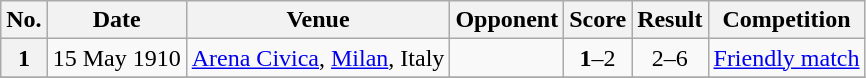<table class="wikitable sortable plainrowheaders">
<tr>
<th scope=col>No.</th>
<th scope=col>Date</th>
<th scope=col>Venue</th>
<th scope=col>Opponent</th>
<th scope=col>Score</th>
<th scope=col>Result</th>
<th scope=col>Competition</th>
</tr>
<tr>
<th scope=row style=text-align:center>1</th>
<td>15 May 1910</td>
<td><a href='#'>Arena Civica</a>, <a href='#'>Milan</a>, Italy</td>
<td></td>
<td align=center><strong>1</strong>–2</td>
<td align=center>2–6</td>
<td><a href='#'>Friendly match</a></td>
</tr>
<tr>
</tr>
</table>
